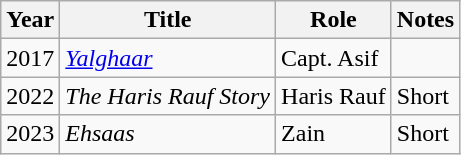<table class="wikitable">
<tr>
<th>Year</th>
<th>Title</th>
<th>Role</th>
<th>Notes</th>
</tr>
<tr>
<td>2017</td>
<td><em><a href='#'>Yalghaar</a></em></td>
<td>Capt. Asif</td>
<td></td>
</tr>
<tr>
<td>2022</td>
<td><em>The Haris Rauf Story</em></td>
<td>Haris Rauf</td>
<td>Short</td>
</tr>
<tr>
<td>2023</td>
<td><em>Ehsaas</em></td>
<td>Zain</td>
<td>Short</td>
</tr>
</table>
